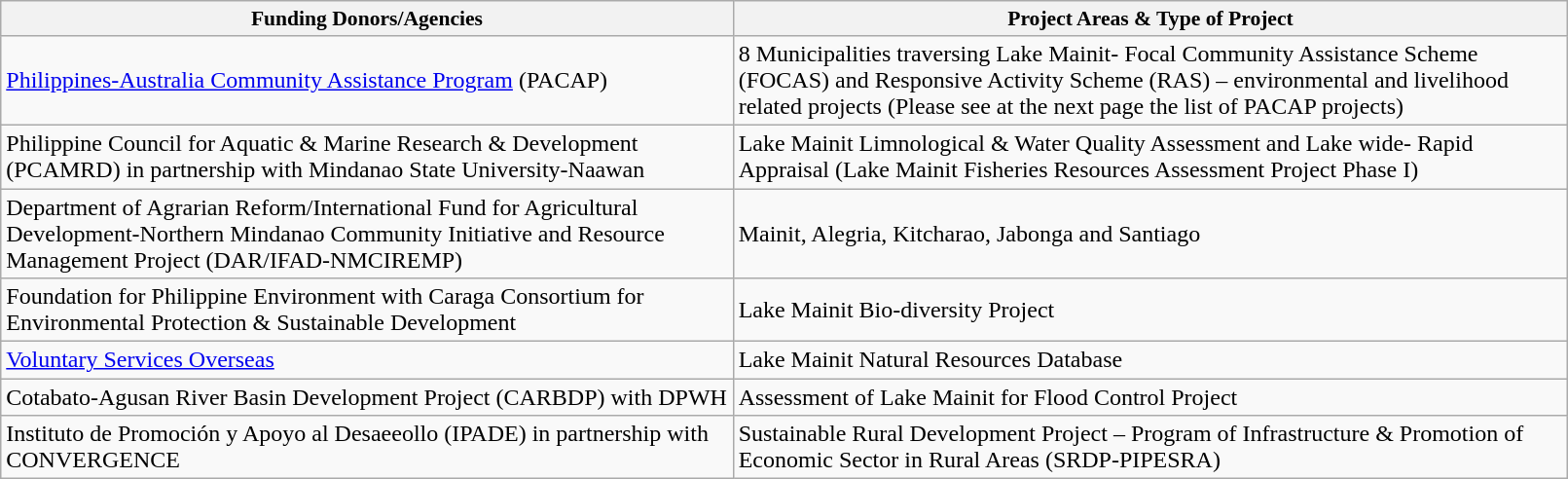<table class="wikitable" style="width:85%; text-align:left;">
<tr style="font-size:90%;">
<th>Funding Donors/Agencies</th>
<th>Project Areas & Type of Project</th>
</tr>
<tr>
<td><a href='#'>Philippines-Australia Community Assistance Program</a> (PACAP)</td>
<td>8 Municipalities traversing Lake Mainit- Focal Community Assistance Scheme (FOCAS) and Responsive Activity Scheme (RAS) – environmental and livelihood related projects (Please see at the next page the list of PACAP projects)</td>
</tr>
<tr>
<td>Philippine Council for Aquatic & Marine Research & Development (PCAMRD) in partnership with Mindanao State University-Naawan</td>
<td>Lake Mainit Limnological & Water Quality Assessment and Lake wide- Rapid Appraisal (Lake Mainit Fisheries Resources Assessment Project Phase I)</td>
</tr>
<tr>
<td>Department of Agrarian Reform/International Fund for Agricultural Development-Northern Mindanao Community Initiative and Resource Management Project (DAR/IFAD-NMCIREMP)</td>
<td>Mainit, Alegria,  Kitcharao, Jabonga and Santiago</td>
</tr>
<tr>
<td>Foundation for Philippine Environment with Caraga Consortium for Environmental Protection & Sustainable Development</td>
<td>Lake Mainit Bio-diversity Project</td>
</tr>
<tr>
<td><a href='#'>Voluntary Services Overseas</a></td>
<td>Lake Mainit Natural Resources Database</td>
</tr>
<tr>
<td>Cotabato-Agusan River Basin Development Project (CARBDP) with DPWH</td>
<td>Assessment of Lake Mainit for Flood Control Project</td>
</tr>
<tr>
<td>Instituto de Promoción y Apoyo al Desaeeollo (IPADE) in partnership with CONVERGENCE</td>
<td>Sustainable Rural Development Project – Program of Infrastructure & Promotion of Economic Sector in Rural Areas (SRDP-PIPESRA)</td>
</tr>
</table>
